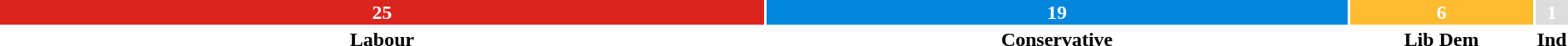<table style="width:100%; text-align:center;">
<tr style="color:white;">
<td style="background:#DC241F; width:49.02%;"><strong>25</strong></td>
<td style="background:#0087DC; width:37.25%;"><strong>19</strong></td>
<td style="background:#FDBB30; width:11.76%;"><strong>6</strong></td>
<td style="background:#DDDDDD; width:1.96%;"><strong>1</strong></td>
</tr>
<tr>
<td><span><strong>Labour</strong></span></td>
<td><span><strong>Conservative</strong></span></td>
<td><span><strong>Lib Dem</strong></span></td>
<td><span><strong>Ind</strong></span></td>
</tr>
</table>
